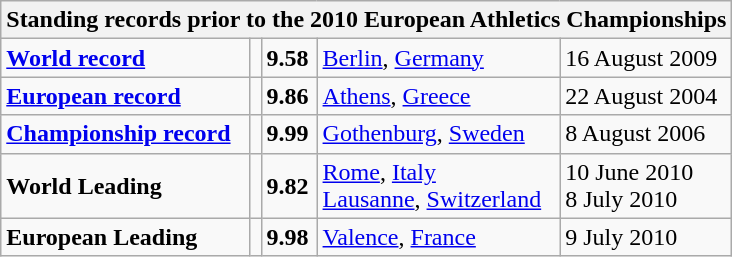<table class="wikitable">
<tr>
<th colspan="5">Standing records prior to the 2010 European Athletics Championships</th>
</tr>
<tr>
<td><strong><a href='#'>World record</a></strong></td>
<td></td>
<td><strong>9.58</strong></td>
<td><a href='#'>Berlin</a>, <a href='#'>Germany</a></td>
<td>16 August 2009</td>
</tr>
<tr>
<td><strong><a href='#'>European record</a></strong></td>
<td></td>
<td><strong>9.86</strong></td>
<td><a href='#'>Athens</a>, <a href='#'>Greece</a></td>
<td>22 August 2004</td>
</tr>
<tr>
<td><strong><a href='#'>Championship record</a></strong></td>
<td></td>
<td><strong>9.99</strong></td>
<td><a href='#'>Gothenburg</a>, <a href='#'>Sweden</a></td>
<td>8 August 2006</td>
</tr>
<tr>
<td><strong>World Leading</strong></td>
<td><br></td>
<td><strong>9.82</strong></td>
<td><a href='#'>Rome</a>, <a href='#'>Italy</a><br><a href='#'>Lausanne</a>, <a href='#'>Switzerland</a></td>
<td>10 June 2010<br>8 July 2010</td>
</tr>
<tr>
<td><strong>European Leading</strong></td>
<td></td>
<td><strong>9.98</strong></td>
<td><a href='#'>Valence</a>, <a href='#'>France</a></td>
<td>9 July 2010</td>
</tr>
</table>
